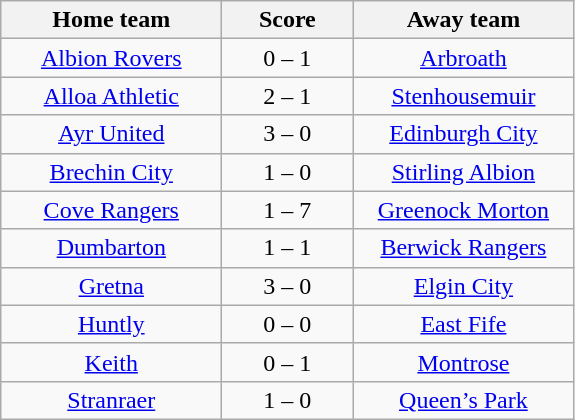<table class="wikitable" style="text-align: center">
<tr>
<th width=140>Home team</th>
<th width=80>Score</th>
<th width=140>Away team</th>
</tr>
<tr>
<td><a href='#'>Albion Rovers</a></td>
<td>0 – 1</td>
<td><a href='#'>Arbroath</a></td>
</tr>
<tr>
<td><a href='#'>Alloa Athletic</a></td>
<td>2 – 1</td>
<td><a href='#'>Stenhousemuir</a></td>
</tr>
<tr>
<td><a href='#'>Ayr United</a></td>
<td>3 – 0</td>
<td><a href='#'>Edinburgh City</a></td>
</tr>
<tr>
<td><a href='#'>Brechin City</a></td>
<td>1 – 0</td>
<td><a href='#'>Stirling Albion</a></td>
</tr>
<tr>
<td><a href='#'>Cove Rangers</a></td>
<td>1 – 7</td>
<td><a href='#'>Greenock Morton</a></td>
</tr>
<tr>
<td><a href='#'>Dumbarton</a></td>
<td>1 – 1</td>
<td><a href='#'>Berwick Rangers</a></td>
</tr>
<tr>
<td><a href='#'>Gretna</a></td>
<td>3 – 0</td>
<td><a href='#'>Elgin City</a></td>
</tr>
<tr>
<td><a href='#'>Huntly</a></td>
<td>0 – 0</td>
<td><a href='#'>East Fife</a></td>
</tr>
<tr>
<td><a href='#'>Keith</a></td>
<td>0 – 1</td>
<td><a href='#'>Montrose</a></td>
</tr>
<tr>
<td><a href='#'>Stranraer</a></td>
<td>1 – 0</td>
<td><a href='#'>Queen’s Park</a></td>
</tr>
</table>
